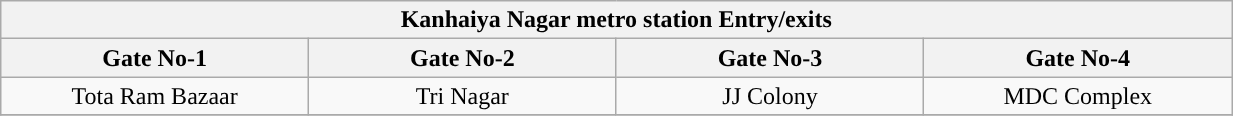<table class="wikitable" style="text-align: center;" width="65%">
<tr>
<th align="center" colspan="5" style="background:#"><span>Kanhaiya Nagar metro station Entry/exits</span></th>
</tr>
<tr>
<th style="width:15%;">Gate No-1</th>
<th style="width:15%;">Gate No-2</th>
<th style="width:15%;">Gate No-3</th>
<th style="width:15%;">Gate No-4 </th>
</tr>
<tr>
<td>Tota Ram Bazaar</td>
<td>Tri Nagar</td>
<td>JJ Colony</td>
<td>MDC Complex</td>
</tr>
<tr>
</tr>
</table>
